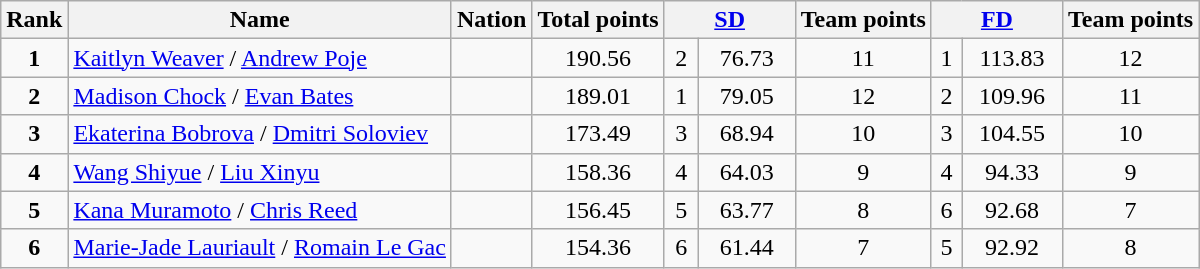<table class="wikitable sortable">
<tr>
<th>Rank</th>
<th>Name</th>
<th>Nation</th>
<th>Total points</th>
<th colspan="2" width="80px"><a href='#'>SD</a></th>
<th>Team points</th>
<th colspan="2" width="80px"><a href='#'>FD</a></th>
<th>Team points</th>
</tr>
<tr>
<td style="text-align: center;"><strong>1</strong></td>
<td><a href='#'>Kaitlyn Weaver</a> / <a href='#'>Andrew Poje</a></td>
<td></td>
<td style="text-align: center;">190.56</td>
<td style="text-align: center;">2</td>
<td style="text-align: center;">76.73</td>
<td style="text-align: center;">11</td>
<td style="text-align: center;">1</td>
<td style="text-align: center;">113.83</td>
<td style="text-align: center;">12</td>
</tr>
<tr>
<td style="text-align: center;"><strong>2</strong></td>
<td><a href='#'>Madison Chock</a> / <a href='#'>Evan Bates</a></td>
<td></td>
<td style="text-align: center;">189.01</td>
<td style="text-align: center;">1</td>
<td style="text-align: center;">79.05</td>
<td style="text-align: center;">12</td>
<td style="text-align: center;">2</td>
<td style="text-align: center;">109.96</td>
<td style="text-align: center;">11</td>
</tr>
<tr>
<td style="text-align: center;"><strong>3</strong></td>
<td><a href='#'>Ekaterina Bobrova</a> / <a href='#'>Dmitri Soloviev</a></td>
<td></td>
<td style="text-align: center;">173.49</td>
<td style="text-align: center;">3</td>
<td style="text-align: center;">68.94</td>
<td style="text-align: center;">10</td>
<td style="text-align: center;">3</td>
<td style="text-align: center;">104.55</td>
<td style="text-align: center;">10</td>
</tr>
<tr>
<td style="text-align: center;"><strong>4</strong></td>
<td><a href='#'>Wang Shiyue</a> / <a href='#'>Liu Xinyu</a></td>
<td></td>
<td style="text-align: center;">158.36</td>
<td style="text-align: center;">4</td>
<td style="text-align: center;">64.03</td>
<td style="text-align: center;">9</td>
<td style="text-align: center;">4</td>
<td style="text-align: center;">94.33</td>
<td style="text-align: center;">9</td>
</tr>
<tr>
<td style="text-align: center;"><strong>5</strong></td>
<td><a href='#'>Kana Muramoto</a> / <a href='#'>Chris Reed</a></td>
<td></td>
<td style="text-align: center;">156.45</td>
<td style="text-align: center;">5</td>
<td style="text-align: center;">63.77</td>
<td style="text-align: center;">8</td>
<td style="text-align: center;">6</td>
<td style="text-align: center;">92.68</td>
<td style="text-align: center;">7</td>
</tr>
<tr>
<td style="text-align: center;"><strong>6</strong></td>
<td><a href='#'>Marie-Jade Lauriault</a> / <a href='#'>Romain Le Gac</a></td>
<td></td>
<td style="text-align: center;">154.36</td>
<td style="text-align: center;">6</td>
<td style="text-align: center;">61.44</td>
<td style="text-align: center;">7</td>
<td style="text-align: center;">5</td>
<td style="text-align: center;">92.92</td>
<td style="text-align: center;">8</td>
</tr>
</table>
